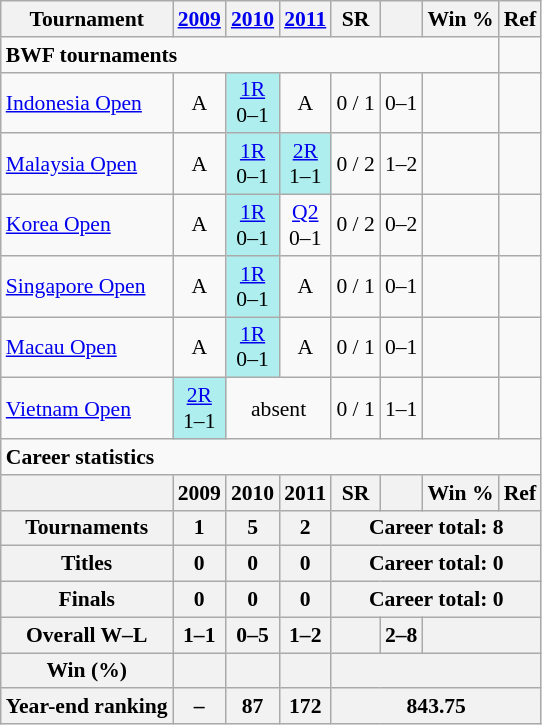<table class="wikitable" style="font-size: 90%; text-align:center">
<tr>
<th>Tournament</th>
<th><a href='#'>2009</a></th>
<th><a href='#'>2010</a></th>
<th><a href='#'>2011</a></th>
<th>SR</th>
<th></th>
<th>Win %</th>
<th>Ref</th>
</tr>
<tr>
<td align="left" colspan="7"><strong>BWF tournaments</strong></td>
</tr>
<tr>
<td align="left"><a href='#'>Indonesia Open</a></td>
<td>A</td>
<td bgcolor="#AFEEEE"><a href='#'>1R</a><br>0–1</td>
<td>A</td>
<td>0 / 1</td>
<td>0–1</td>
<td align="right"></td>
<td></td>
</tr>
<tr>
<td align="left"><a href='#'>Malaysia Open</a></td>
<td>A</td>
<td bgcolor="#AFEEEE"><a href='#'>1R</a><br>0–1</td>
<td bgcolor="#AFEEEE"><a href='#'>2R</a><br>1–1</td>
<td>0 / 2</td>
<td>1–2</td>
<td align="right"></td>
<td></td>
</tr>
<tr>
<td align="left"><a href='#'>Korea Open</a></td>
<td>A</td>
<td bgcolor="#AFEEEE"><a href='#'>1R</a><br>0–1</td>
<td><a href='#'>Q2</a><br>0–1</td>
<td>0 / 2</td>
<td>0–2</td>
<td align="right"></td>
<td></td>
</tr>
<tr>
<td align="left"><a href='#'>Singapore Open</a></td>
<td>A</td>
<td bgcolor="#AFEEEE"><a href='#'>1R</a><br>0–1</td>
<td>A</td>
<td>0 / 1</td>
<td>0–1</td>
<td align="right"></td>
<td></td>
</tr>
<tr>
<td align="left"><a href='#'>Macau Open</a></td>
<td>A</td>
<td bgcolor="#AFEEEE"><a href='#'>1R</a><br>0–1</td>
<td>A</td>
<td>0 / 1</td>
<td>0–1</td>
<td align="right"></td>
<td></td>
</tr>
<tr>
<td align="left"><a href='#'>Vietnam Open</a></td>
<td bgcolor="#AFEEEE"><a href='#'>2R</a><br>1–1</td>
<td colspan="2">absent</td>
<td>0 / 1</td>
<td>1–1</td>
<td align="right"></td>
<td></td>
</tr>
<tr>
<td align="left" colspan="8"><strong>Career statistics</strong></td>
</tr>
<tr>
<th></th>
<th>2009</th>
<th>2010</th>
<th>2011</th>
<th>SR</th>
<th></th>
<th>Win %</th>
<th>Ref</th>
</tr>
<tr bgcolor="#EFEFEF">
<th>Tournaments</th>
<th>1</th>
<th>5</th>
<th>2</th>
<th colspan="4">Career total: 8</th>
</tr>
<tr>
<th>Titles</th>
<th>0</th>
<th>0</th>
<th>0</th>
<th colspan="4">Career total: 0</th>
</tr>
<tr>
<th>Finals</th>
<th>0</th>
<th>0</th>
<th>0</th>
<th colspan="4">Career total: 0</th>
</tr>
<tr>
<th>Overall W–L</th>
<th>1–1</th>
<th>0–5</th>
<th>1–2</th>
<th></th>
<th>2–8</th>
<th colspan="2"></th>
</tr>
<tr>
<th>Win (%)</th>
<th></th>
<th></th>
<th></th>
<th colspan="4"></th>
</tr>
<tr>
<th>Year-end ranking</th>
<th>–</th>
<th>87</th>
<th>172</th>
<th colspan="4">843.75</th>
</tr>
</table>
